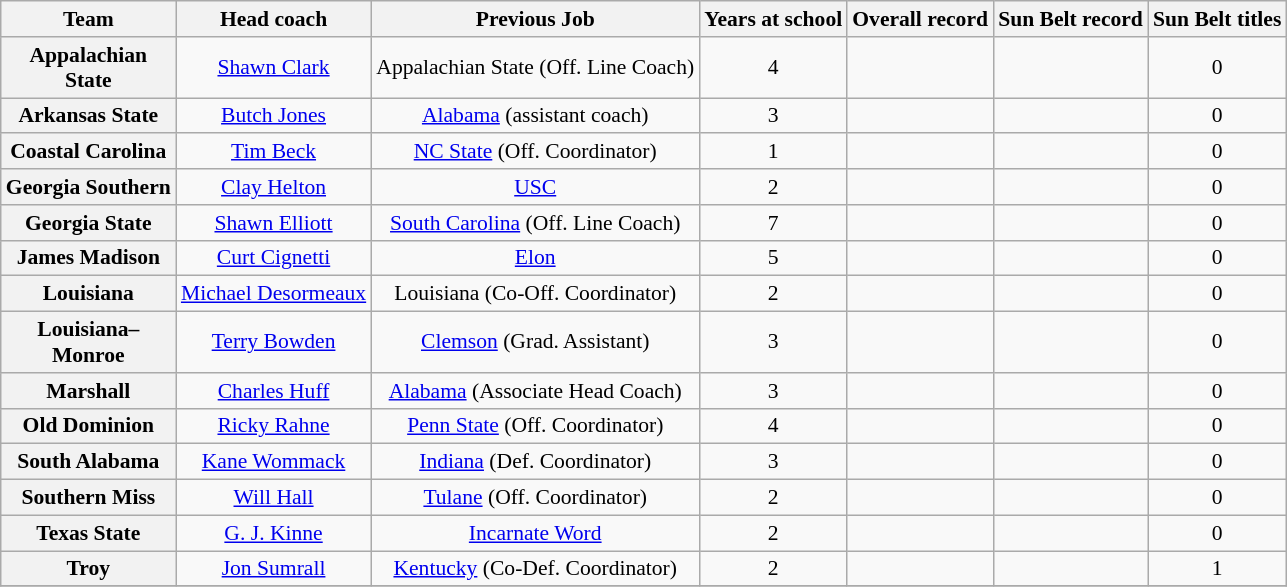<table class="wikitable source" style="text-align: center;font-size:90%;">
<tr>
<th width="110">Team</th>
<th>Head coach</th>
<th>Previous Job</th>
<th>Years at school</th>
<th>Overall record</th>
<th>Sun Belt record</th>
<th>Sun Belt titles</th>
</tr>
<tr>
<th style=>Appalachian State</th>
<td><a href='#'>Shawn Clark</a></td>
<td>Appalachian State (Off. Line Coach)</td>
<td>4</td>
<td></td>
<td></td>
<td>0</td>
</tr>
<tr>
<th style=>Arkansas State</th>
<td><a href='#'>Butch Jones</a></td>
<td><a href='#'>Alabama</a> (assistant coach)</td>
<td>3</td>
<td></td>
<td></td>
<td>0</td>
</tr>
<tr>
<th style=>Coastal Carolina</th>
<td><a href='#'>Tim Beck</a></td>
<td><a href='#'>NC State</a> (Off. Coordinator)</td>
<td>1</td>
<td></td>
<td></td>
<td>0</td>
</tr>
<tr>
<th style=>Georgia Southern</th>
<td><a href='#'>Clay Helton</a></td>
<td><a href='#'>USC</a></td>
<td>2</td>
<td></td>
<td></td>
<td>0</td>
</tr>
<tr>
<th style=>Georgia State</th>
<td><a href='#'>Shawn Elliott</a></td>
<td><a href='#'>South Carolina</a> (Off. Line Coach)</td>
<td>7</td>
<td></td>
<td></td>
<td>0</td>
</tr>
<tr>
<th style=>James Madison</th>
<td><a href='#'>Curt Cignetti</a></td>
<td><a href='#'>Elon</a></td>
<td>5</td>
<td></td>
<td></td>
<td>0</td>
</tr>
<tr>
<th style=>Louisiana</th>
<td><a href='#'>Michael Desormeaux</a></td>
<td>Louisiana (Co-Off. Coordinator)</td>
<td>2</td>
<td></td>
<td></td>
<td>0</td>
</tr>
<tr>
<th style=>Louisiana–Monroe</th>
<td><a href='#'>Terry Bowden</a></td>
<td><a href='#'>Clemson</a> (Grad. Assistant)</td>
<td>3</td>
<td></td>
<td></td>
<td>0</td>
</tr>
<tr>
<th style=>Marshall</th>
<td><a href='#'>Charles Huff</a></td>
<td><a href='#'>Alabama</a> (Associate Head Coach)</td>
<td>3</td>
<td></td>
<td></td>
<td>0</td>
</tr>
<tr>
<th style=>Old Dominion</th>
<td><a href='#'>Ricky Rahne</a></td>
<td><a href='#'>Penn State</a> (Off. Coordinator)</td>
<td>4</td>
<td></td>
<td></td>
<td>0</td>
</tr>
<tr>
<th style=>South Alabama</th>
<td><a href='#'>Kane Wommack</a></td>
<td><a href='#'>Indiana</a> (Def. Coordinator)</td>
<td>3</td>
<td></td>
<td></td>
<td>0</td>
</tr>
<tr>
<th style=>Southern Miss</th>
<td><a href='#'>Will Hall</a></td>
<td><a href='#'>Tulane</a> (Off. Coordinator)</td>
<td>2</td>
<td></td>
<td></td>
<td>0</td>
</tr>
<tr>
<th style=>Texas State</th>
<td><a href='#'>G. J. Kinne</a></td>
<td><a href='#'>Incarnate Word</a></td>
<td>2</td>
<td></td>
<td></td>
<td>0</td>
</tr>
<tr>
<th style=>Troy</th>
<td><a href='#'>Jon Sumrall</a></td>
<td><a href='#'>Kentucky</a> (Co-Def. Coordinator)</td>
<td>2</td>
<td></td>
<td></td>
<td>1</td>
</tr>
<tr>
</tr>
</table>
